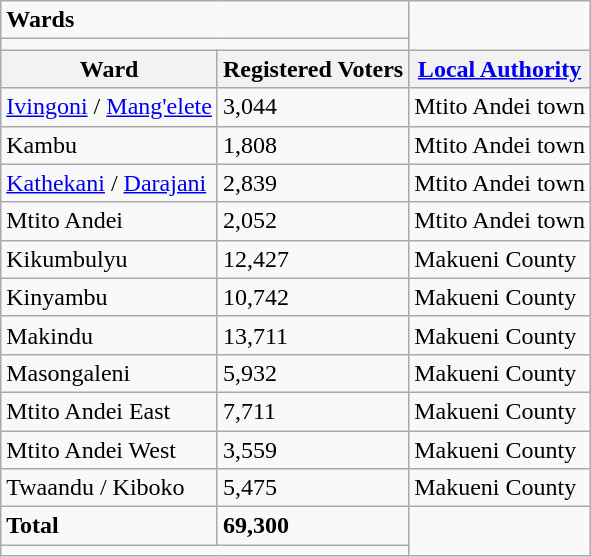<table class="wikitable">
<tr>
<td colspan="2"><strong>Wards</strong></td>
</tr>
<tr>
<td colspan="2"></td>
</tr>
<tr>
<th>Ward</th>
<th>Registered Voters</th>
<th><a href='#'>Local Authority</a></th>
</tr>
<tr>
<td><a href='#'>Ivingoni</a> / <a href='#'>Mang'elete</a></td>
<td>3,044</td>
<td>Mtito Andei town</td>
</tr>
<tr>
<td>Kambu</td>
<td>1,808</td>
<td>Mtito Andei town</td>
</tr>
<tr>
<td><a href='#'>Kathekani</a> / <a href='#'>Darajani</a></td>
<td>2,839</td>
<td>Mtito Andei town</td>
</tr>
<tr>
<td>Mtito Andei</td>
<td>2,052</td>
<td>Mtito Andei town</td>
</tr>
<tr>
<td>Kikumbulyu</td>
<td>12,427</td>
<td>Makueni County</td>
</tr>
<tr>
<td>Kinyambu</td>
<td>10,742</td>
<td>Makueni County</td>
</tr>
<tr>
<td>Makindu</td>
<td>13,711</td>
<td>Makueni County</td>
</tr>
<tr>
<td>Masongaleni</td>
<td>5,932</td>
<td>Makueni County</td>
</tr>
<tr>
<td>Mtito Andei East</td>
<td>7,711</td>
<td>Makueni County</td>
</tr>
<tr>
<td>Mtito Andei West</td>
<td>3,559</td>
<td>Makueni County</td>
</tr>
<tr>
<td>Twaandu / Kiboko</td>
<td>5,475</td>
<td>Makueni County</td>
</tr>
<tr>
<td><strong>Total</strong></td>
<td><strong>69,300</strong></td>
</tr>
<tr>
<td colspan="2"></td>
</tr>
</table>
